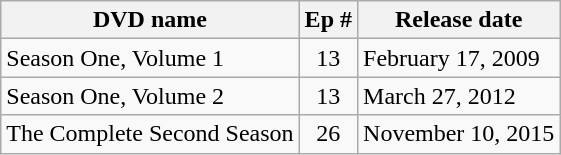<table class="wikitable">
<tr>
<th>DVD name</th>
<th>Ep #</th>
<th>Release date</th>
</tr>
<tr>
<td>Season One, Volume 1</td>
<td style="text-align:center;">13</td>
<td>February 17, 2009</td>
</tr>
<tr>
<td>Season One, Volume 2</td>
<td style="text-align:center;">13</td>
<td>March 27, 2012</td>
</tr>
<tr>
<td>The Complete Second Season</td>
<td style="text-align:center;">26</td>
<td>November 10, 2015</td>
</tr>
</table>
